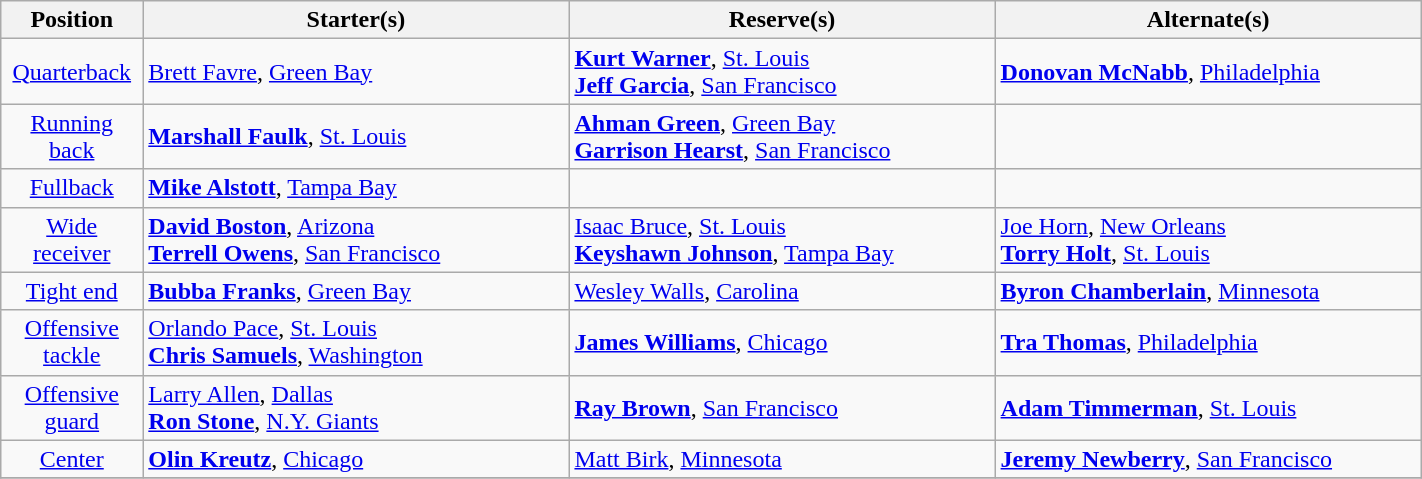<table class="wikitable" style="width:75%;">
<tr>
<th style="width:10%;">Position</th>
<th style="width:30%;">Starter(s)</th>
<th style="width:30%;">Reserve(s)</th>
<th style="width:30%;">Alternate(s)</th>
</tr>
<tr>
<td align=center><a href='#'>Quarterback</a></td>
<td> <a href='#'>Brett Favre</a>, <a href='#'>Green Bay</a></td>
<td> <strong><a href='#'>Kurt Warner</a></strong>, <a href='#'>St. Louis</a><br> <strong><a href='#'>Jeff Garcia</a></strong>, <a href='#'>San Francisco</a></td>
<td> <strong><a href='#'>Donovan McNabb</a></strong>, <a href='#'>Philadelphia</a></td>
</tr>
<tr>
<td align=center><a href='#'>Running back</a></td>
<td> <strong><a href='#'>Marshall Faulk</a></strong>, <a href='#'>St. Louis</a></td>
<td> <strong><a href='#'>Ahman Green</a></strong>, <a href='#'>Green Bay</a><br> <strong><a href='#'>Garrison Hearst</a></strong>, <a href='#'>San Francisco</a></td>
<td></td>
</tr>
<tr>
<td align=center><a href='#'>Fullback</a></td>
<td> <strong><a href='#'>Mike Alstott</a></strong>, <a href='#'>Tampa Bay</a></td>
<td></td>
<td></td>
</tr>
<tr>
<td align=center><a href='#'>Wide receiver</a></td>
<td> <strong><a href='#'>David Boston</a></strong>, <a href='#'>Arizona</a><br> <strong><a href='#'>Terrell Owens</a></strong>, <a href='#'>San Francisco</a></td>
<td> <a href='#'>Isaac Bruce</a>, <a href='#'>St. Louis</a><br> <strong><a href='#'>Keyshawn Johnson</a></strong>, <a href='#'>Tampa Bay</a></td>
<td> <a href='#'>Joe Horn</a>, <a href='#'>New Orleans</a><br> <strong><a href='#'>Torry Holt</a></strong>, <a href='#'>St. Louis</a></td>
</tr>
<tr>
<td align=center><a href='#'>Tight end</a></td>
<td> <strong><a href='#'>Bubba Franks</a></strong>, <a href='#'>Green Bay</a></td>
<td> <a href='#'>Wesley Walls</a>, <a href='#'>Carolina</a></td>
<td> <strong><a href='#'>Byron Chamberlain</a></strong>, <a href='#'>Minnesota</a></td>
</tr>
<tr>
<td align=center><a href='#'>Offensive tackle</a></td>
<td> <a href='#'>Orlando Pace</a>, <a href='#'>St. Louis</a><br> <strong><a href='#'>Chris Samuels</a></strong>, <a href='#'>Washington</a></td>
<td> <strong><a href='#'>James Williams</a></strong>, <a href='#'>Chicago</a></td>
<td> <strong><a href='#'>Tra Thomas</a></strong>, <a href='#'>Philadelphia</a></td>
</tr>
<tr>
<td align=center><a href='#'>Offensive guard</a></td>
<td> <a href='#'>Larry Allen</a>, <a href='#'>Dallas</a><br> <strong><a href='#'>Ron Stone</a></strong>, <a href='#'>N.Y. Giants</a></td>
<td> <strong><a href='#'>Ray Brown</a></strong>, <a href='#'>San Francisco</a></td>
<td> <strong><a href='#'>Adam Timmerman</a></strong>, <a href='#'>St. Louis</a></td>
</tr>
<tr>
<td align=center><a href='#'>Center</a></td>
<td> <strong><a href='#'>Olin Kreutz</a></strong>, <a href='#'>Chicago</a></td>
<td> <a href='#'>Matt Birk</a>, <a href='#'>Minnesota</a></td>
<td> <strong><a href='#'>Jeremy Newberry</a></strong>, <a href='#'>San Francisco</a></td>
</tr>
<tr>
</tr>
</table>
